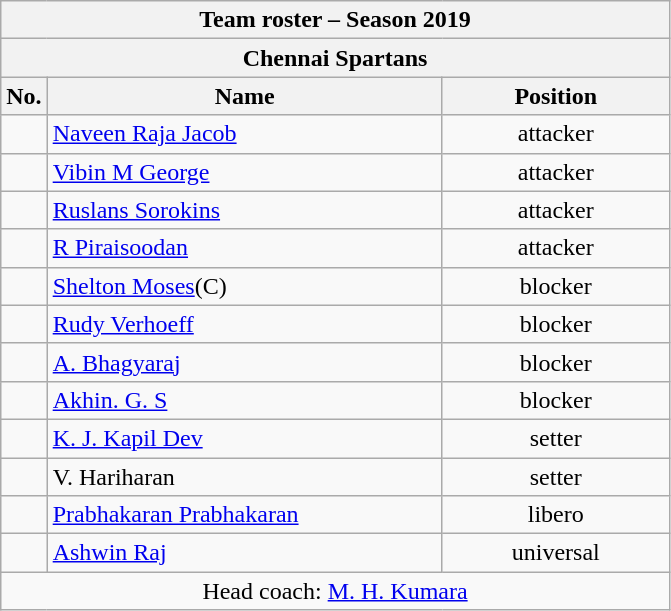<table class="wikitable sortable" style="font-size:100%; text-align:center;">
<tr>
<th colspan="4">Team roster – Season 2019</th>
</tr>
<tr>
<th colspan="4">Chennai Spartans</th>
</tr>
<tr>
<th>No.</th>
<th style="width:16em">Name</th>
<th style="width:9em">Position</th>
</tr>
<tr>
<td></td>
<td align=left> <a href='#'>Naveen Raja Jacob</a></td>
<td>attacker</td>
</tr>
<tr>
<td></td>
<td align=left> <a href='#'>Vibin M George</a></td>
<td>attacker</td>
</tr>
<tr>
<td></td>
<td align=left> <a href='#'>Ruslans Sorokins</a></td>
<td>attacker</td>
</tr>
<tr>
<td></td>
<td align=left> <a href='#'>R Piraisoodan </a></td>
<td>attacker</td>
</tr>
<tr>
<td></td>
<td align=left> <a href='#'>Shelton Moses</a>(C)</td>
<td>blocker</td>
</tr>
<tr>
<td></td>
<td align=left> <a href='#'>Rudy Verhoeff</a></td>
<td>blocker</td>
</tr>
<tr>
<td></td>
<td align=left> <a href='#'>A. Bhagyaraj</a></td>
<td>blocker</td>
</tr>
<tr>
<td></td>
<td align=left> <a href='#'>Akhin. G. S</a></td>
<td>blocker</td>
</tr>
<tr>
<td></td>
<td align=left> <a href='#'>K. J. Kapil Dev</a></td>
<td>setter</td>
</tr>
<tr>
<td></td>
<td align=left> V. Hariharan</td>
<td>setter</td>
</tr>
<tr>
<td></td>
<td align=left> <a href='#'>Prabhakaran Prabhakaran</a></td>
<td>libero</td>
</tr>
<tr>
<td></td>
<td align=left> <a href='#'>Ashwin Raj</a></td>
<td>universal</td>
</tr>
<tr>
<td colspan=4>Head coach: <a href='#'>M. H. Kumara</a></td>
</tr>
</table>
